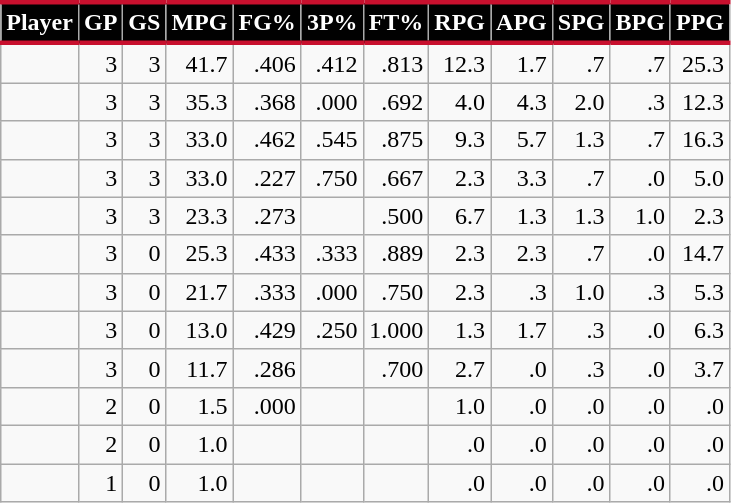<table class="wikitable sortable" style="text-align:right;">
<tr>
<th style="background:#010101; color:#FFFFFF; border-top:#C8102E 3px solid; border-bottom:#C8102E 3px solid;">Player</th>
<th style="background:#010101; color:#FFFFFF; border-top:#C8102E 3px solid; border-bottom:#C8102E 3px solid;">GP</th>
<th style="background:#010101; color:#FFFFFF; border-top:#C8102E 3px solid; border-bottom:#C8102E 3px solid;">GS</th>
<th style="background:#010101; color:#FFFFFF; border-top:#C8102E 3px solid; border-bottom:#C8102E 3px solid;">MPG</th>
<th style="background:#010101; color:#FFFFFF; border-top:#C8102E 3px solid; border-bottom:#C8102E 3px solid;">FG%</th>
<th style="background:#010101; color:#FFFFFF; border-top:#C8102E 3px solid; border-bottom:#C8102E 3px solid;">3P%</th>
<th style="background:#010101; color:#FFFFFF; border-top:#C8102E 3px solid; border-bottom:#C8102E 3px solid;">FT%</th>
<th style="background:#010101; color:#FFFFFF; border-top:#C8102E 3px solid; border-bottom:#C8102E 3px solid;">RPG</th>
<th style="background:#010101; color:#FFFFFF; border-top:#C8102E 3px solid; border-bottom:#C8102E 3px solid;">APG</th>
<th style="background:#010101; color:#FFFFFF; border-top:#C8102E 3px solid; border-bottom:#C8102E 3px solid;">SPG</th>
<th style="background:#010101; color:#FFFFFF; border-top:#C8102E 3px solid; border-bottom:#C8102E 3px solid;">BPG</th>
<th style="background:#010101; color:#FFFFFF; border-top:#C8102E 3px solid; border-bottom:#C8102E 3px solid;">PPG</th>
</tr>
<tr>
<td style="text-align:left;"></td>
<td>3</td>
<td>3</td>
<td>41.7</td>
<td>.406</td>
<td>.412</td>
<td>.813</td>
<td>12.3</td>
<td>1.7</td>
<td>.7</td>
<td>.7</td>
<td>25.3</td>
</tr>
<tr>
<td style="text-align:left;"></td>
<td>3</td>
<td>3</td>
<td>35.3</td>
<td>.368</td>
<td>.000</td>
<td>.692</td>
<td>4.0</td>
<td>4.3</td>
<td>2.0</td>
<td>.3</td>
<td>12.3</td>
</tr>
<tr>
<td style="text-align:left;"></td>
<td>3</td>
<td>3</td>
<td>33.0</td>
<td>.462</td>
<td>.545</td>
<td>.875</td>
<td>9.3</td>
<td>5.7</td>
<td>1.3</td>
<td>.7</td>
<td>16.3</td>
</tr>
<tr>
<td style="text-align:left;"></td>
<td>3</td>
<td>3</td>
<td>33.0</td>
<td>.227</td>
<td>.750</td>
<td>.667</td>
<td>2.3</td>
<td>3.3</td>
<td>.7</td>
<td>.0</td>
<td>5.0</td>
</tr>
<tr>
<td style="text-align:left;"></td>
<td>3</td>
<td>3</td>
<td>23.3</td>
<td>.273</td>
<td></td>
<td>.500</td>
<td>6.7</td>
<td>1.3</td>
<td>1.3</td>
<td>1.0</td>
<td>2.3</td>
</tr>
<tr>
<td style="text-align:left;"></td>
<td>3</td>
<td>0</td>
<td>25.3</td>
<td>.433</td>
<td>.333</td>
<td>.889</td>
<td>2.3</td>
<td>2.3</td>
<td>.7</td>
<td>.0</td>
<td>14.7</td>
</tr>
<tr>
<td style="text-align:left;"></td>
<td>3</td>
<td>0</td>
<td>21.7</td>
<td>.333</td>
<td>.000</td>
<td>.750</td>
<td>2.3</td>
<td>.3</td>
<td>1.0</td>
<td>.3</td>
<td>5.3</td>
</tr>
<tr>
<td style="text-align:left;"></td>
<td>3</td>
<td>0</td>
<td>13.0</td>
<td>.429</td>
<td>.250</td>
<td>1.000</td>
<td>1.3</td>
<td>1.7</td>
<td>.3</td>
<td>.0</td>
<td>6.3</td>
</tr>
<tr>
<td style="text-align:left;"></td>
<td>3</td>
<td>0</td>
<td>11.7</td>
<td>.286</td>
<td></td>
<td>.700</td>
<td>2.7</td>
<td>.0</td>
<td>.3</td>
<td>.0</td>
<td>3.7</td>
</tr>
<tr>
<td style="text-align:left;"></td>
<td>2</td>
<td>0</td>
<td>1.5</td>
<td>.000</td>
<td></td>
<td></td>
<td>1.0</td>
<td>.0</td>
<td>.0</td>
<td>.0</td>
<td>.0</td>
</tr>
<tr>
<td style="text-align:left;"></td>
<td>2</td>
<td>0</td>
<td>1.0</td>
<td></td>
<td></td>
<td></td>
<td>.0</td>
<td>.0</td>
<td>.0</td>
<td>.0</td>
<td>.0</td>
</tr>
<tr>
<td style="text-align:left;"></td>
<td>1</td>
<td>0</td>
<td>1.0</td>
<td></td>
<td></td>
<td></td>
<td>.0</td>
<td>.0</td>
<td>.0</td>
<td>.0</td>
<td>.0</td>
</tr>
</table>
